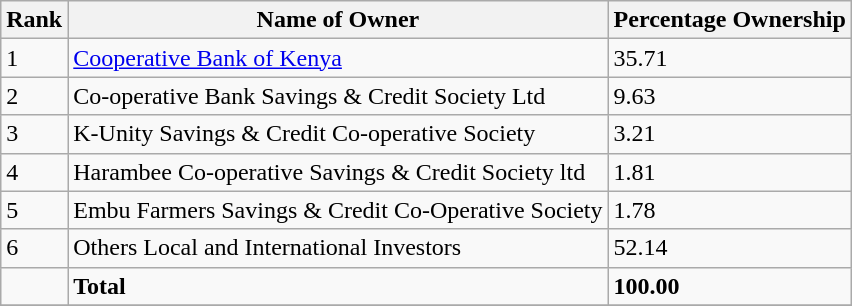<table class="wikitable sortable" style="margin-left:auto;margin-right:auto">
<tr>
<th style="width:2em;">Rank</th>
<th>Name of Owner</th>
<th>Percentage Ownership</th>
</tr>
<tr>
<td>1</td>
<td><a href='#'>Cooperative Bank of Kenya</a></td>
<td>35.71</td>
</tr>
<tr>
<td>2</td>
<td>Co-operative Bank Savings & Credit Society Ltd</td>
<td>9.63</td>
</tr>
<tr>
<td>3</td>
<td>K-Unity Savings & Credit Co-operative Society</td>
<td>3.21</td>
</tr>
<tr>
<td>4</td>
<td>Harambee Co-operative Savings & Credit Society ltd</td>
<td>1.81</td>
</tr>
<tr>
<td>5</td>
<td>Embu Farmers Savings & Credit Co-Operative Society</td>
<td>1.78</td>
</tr>
<tr>
<td>6</td>
<td>Others Local and International Investors</td>
<td>52.14</td>
</tr>
<tr>
<td></td>
<td><strong>Total</strong></td>
<td><strong>100.00</strong></td>
</tr>
<tr>
</tr>
</table>
